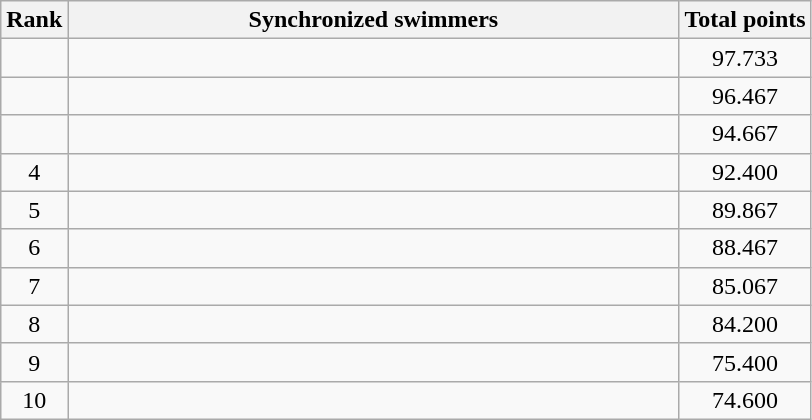<table class="wikitable">
<tr>
<th>Rank</th>
<th style="width:25em">Synchronized swimmers</th>
<th>Total points</th>
</tr>
<tr>
<td align="center"></td>
<td></td>
<td align="center">97.733</td>
</tr>
<tr>
<td align="center"></td>
<td></td>
<td align="center">96.467</td>
</tr>
<tr>
<td align="center"></td>
<td></td>
<td align="center">94.667</td>
</tr>
<tr>
<td align="center">4</td>
<td></td>
<td align="center">92.400</td>
</tr>
<tr>
<td align="center">5</td>
<td></td>
<td align="center">89.867</td>
</tr>
<tr>
<td align="center">6</td>
<td></td>
<td align="center">88.467</td>
</tr>
<tr>
<td align="center">7</td>
<td></td>
<td align="center">85.067</td>
</tr>
<tr>
<td align="center">8</td>
<td></td>
<td align="center">84.200</td>
</tr>
<tr>
<td align="center">9</td>
<td></td>
<td align="center">75.400</td>
</tr>
<tr>
<td align="center">10</td>
<td></td>
<td align="center">74.600</td>
</tr>
</table>
